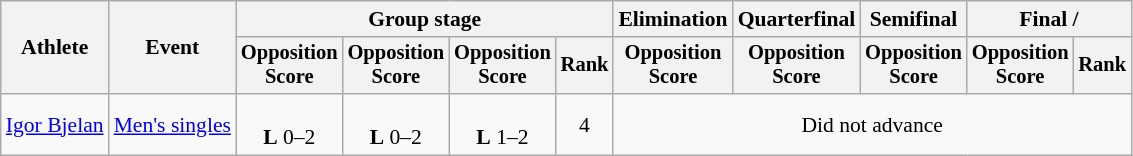<table class="wikitable" style="font-size:90%">
<tr>
<th rowspan=2>Athlete</th>
<th rowspan=2>Event</th>
<th colspan=4>Group stage</th>
<th>Elimination</th>
<th>Quarterfinal</th>
<th>Semifinal</th>
<th colspan=2>Final / </th>
</tr>
<tr style="font-size:95%">
<th>Opposition<br>Score</th>
<th>Opposition<br>Score</th>
<th>Opposition<br>Score</th>
<th>Rank</th>
<th>Opposition<br>Score</th>
<th>Opposition<br>Score</th>
<th>Opposition<br>Score</th>
<th>Opposition<br>Score</th>
<th>Rank</th>
</tr>
<tr align=center>
<td align=left><a href='#'>Igor Bjelan</a></td>
<td align=left><a href='#'>Men's singles</a></td>
<td><br> <strong>L</strong> 0–2</td>
<td><br> <strong>L</strong> 0–2</td>
<td><br> <strong>L</strong> 1–2</td>
<td>4</td>
<td colspan="5">Did not advance</td>
</tr>
</table>
